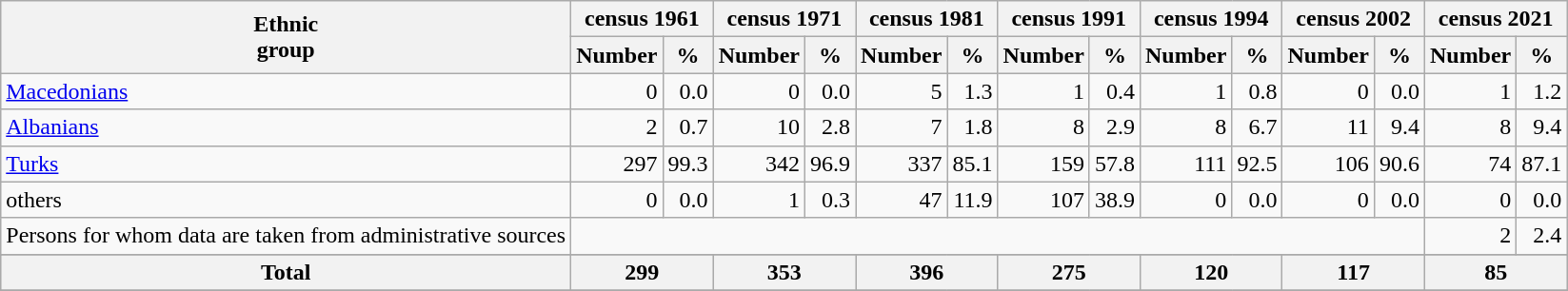<table class="wikitable">
<tr>
<th rowspan="2">Ethnic<br>group</th>
<th colspan="2">census 1961</th>
<th colspan="2">census 1971</th>
<th colspan="2">census 1981</th>
<th colspan="2">census 1991</th>
<th colspan="2">census 1994</th>
<th colspan="2">census 2002</th>
<th colspan="2">census 2021</th>
</tr>
<tr bgcolor="#e0e0e0">
<th>Number</th>
<th>%</th>
<th>Number</th>
<th>%</th>
<th>Number</th>
<th>%</th>
<th>Number</th>
<th>%</th>
<th>Number</th>
<th>%</th>
<th>Number</th>
<th>%</th>
<th>Number</th>
<th>%</th>
</tr>
<tr>
<td><a href='#'>Macedonians</a></td>
<td align="right">0</td>
<td align="right">0.0</td>
<td align="right">0</td>
<td align="right">0.0</td>
<td align="right">5</td>
<td align="right">1.3</td>
<td align="right">1</td>
<td align="right">0.4</td>
<td align="right">1</td>
<td align="right">0.8</td>
<td align="right">0</td>
<td align="right">0.0</td>
<td align="right">1</td>
<td align="right">1.2</td>
</tr>
<tr>
<td><a href='#'>Albanians</a></td>
<td align="right">2</td>
<td align="right">0.7</td>
<td align="right">10</td>
<td align="right">2.8</td>
<td align="right">7</td>
<td align="right">1.8</td>
<td align="right">8</td>
<td align="right">2.9</td>
<td align="right">8</td>
<td align="right">6.7</td>
<td align="right">11</td>
<td align="right">9.4</td>
<td align="right">8</td>
<td align="right">9.4</td>
</tr>
<tr>
<td><a href='#'>Turks</a></td>
<td align="right">297</td>
<td align="right">99.3</td>
<td align="right">342</td>
<td align="right">96.9</td>
<td align="right">337</td>
<td align="right">85.1</td>
<td align="right">159</td>
<td align="right">57.8</td>
<td align="right">111</td>
<td align="right">92.5</td>
<td align="right">106</td>
<td align="right">90.6</td>
<td align="right">74</td>
<td align="right">87.1</td>
</tr>
<tr>
<td>others</td>
<td align="right">0</td>
<td align="right">0.0</td>
<td align="right">1</td>
<td align="right">0.3</td>
<td align="right">47</td>
<td align="right">11.9</td>
<td align="right">107</td>
<td align="right">38.9</td>
<td align="right">0</td>
<td align="right">0.0</td>
<td align="right">0</td>
<td align="right">0.0</td>
<td align="right">0</td>
<td align="right">0.0</td>
</tr>
<tr>
<td>Persons for whom data are taken from administrative sources</td>
<td colspan="12"></td>
<td align="right">2</td>
<td align="right">2.4</td>
</tr>
<tr>
</tr>
<tr bgcolor="#e0e0e0">
<th align="left">Total</th>
<th colspan="2">299</th>
<th colspan="2">353</th>
<th colspan="2">396</th>
<th colspan="2">275</th>
<th colspan="2">120</th>
<th colspan="2">117</th>
<th colspan="2">85</th>
</tr>
<tr>
</tr>
</table>
